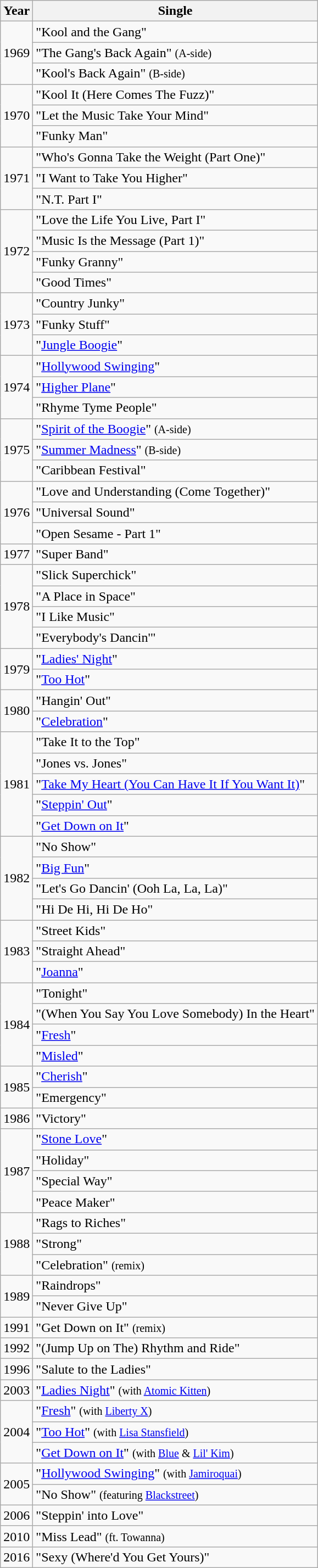<table class="wikitable">
<tr>
<th>Year</th>
<th>Single</th>
</tr>
<tr>
<td rowspan="3">1969</td>
<td>"Kool and the Gang"</td>
</tr>
<tr>
<td>"The Gang's Back Again" <small>(A-side)</small></td>
</tr>
<tr>
<td>"Kool's Back Again" <small>(B-side)</small></td>
</tr>
<tr>
<td rowspan="3">1970</td>
<td>"Kool It (Here Comes The Fuzz)"</td>
</tr>
<tr>
<td>"Let the Music Take Your Mind"</td>
</tr>
<tr>
<td>"Funky Man"</td>
</tr>
<tr>
<td rowspan="3">1971</td>
<td>"Who's Gonna Take the Weight (Part One)"</td>
</tr>
<tr>
<td>"I Want to Take You Higher"</td>
</tr>
<tr>
<td>"N.T. Part I"</td>
</tr>
<tr>
<td rowspan="4">1972</td>
<td>"Love the Life You Live, Part I"</td>
</tr>
<tr>
<td>"Music Is the Message (Part 1)"</td>
</tr>
<tr>
<td>"Funky Granny"</td>
</tr>
<tr>
<td>"Good Times"</td>
</tr>
<tr>
<td rowspan="3">1973</td>
<td>"Country Junky"</td>
</tr>
<tr>
<td>"Funky Stuff"</td>
</tr>
<tr>
<td>"<a href='#'>Jungle Boogie</a>"</td>
</tr>
<tr>
<td rowspan="3">1974</td>
<td>"<a href='#'>Hollywood Swinging</a>"</td>
</tr>
<tr>
<td>"<a href='#'>Higher Plane</a>"</td>
</tr>
<tr>
<td>"Rhyme Tyme People"</td>
</tr>
<tr>
<td rowspan="3">1975</td>
<td>"<a href='#'>Spirit of the Boogie</a>" <small>(A-side)</small></td>
</tr>
<tr>
<td>"<a href='#'>Summer Madness</a>" <small>(B-side)</small></td>
</tr>
<tr>
<td>"Caribbean Festival"</td>
</tr>
<tr>
<td rowspan="3">1976</td>
<td>"Love and Understanding (Come Together)"</td>
</tr>
<tr>
<td>"Universal Sound"</td>
</tr>
<tr>
<td>"Open Sesame - Part 1"</td>
</tr>
<tr>
<td>1977</td>
<td>"Super Band"</td>
</tr>
<tr>
<td rowspan="4">1978</td>
<td>"Slick Superchick"</td>
</tr>
<tr>
<td>"A Place in Space"</td>
</tr>
<tr>
<td>"I Like Music"</td>
</tr>
<tr>
<td>"Everybody's Dancin'"</td>
</tr>
<tr>
<td rowspan="2">1979</td>
<td>"<a href='#'>Ladies' Night</a>"</td>
</tr>
<tr>
<td>"<a href='#'>Too Hot</a>"</td>
</tr>
<tr>
<td rowspan="2">1980</td>
<td>"Hangin' Out"</td>
</tr>
<tr>
<td>"<a href='#'>Celebration</a>"</td>
</tr>
<tr>
<td rowspan="5">1981</td>
<td>"Take It to the Top"</td>
</tr>
<tr>
<td>"Jones vs. Jones"</td>
</tr>
<tr>
<td>"<a href='#'>Take My Heart (You Can Have It If You Want It)</a>"</td>
</tr>
<tr>
<td>"<a href='#'>Steppin' Out</a>"</td>
</tr>
<tr>
<td>"<a href='#'>Get Down on It</a>"</td>
</tr>
<tr>
<td rowspan="4">1982</td>
<td>"No Show"</td>
</tr>
<tr>
<td>"<a href='#'>Big Fun</a>"</td>
</tr>
<tr>
<td>"Let's Go Dancin' (Ooh La, La, La)"</td>
</tr>
<tr>
<td>"Hi De Hi, Hi De Ho"</td>
</tr>
<tr>
<td rowspan="3">1983</td>
<td>"Street Kids"</td>
</tr>
<tr>
<td>"Straight Ahead"</td>
</tr>
<tr>
<td>"<a href='#'>Joanna</a>"</td>
</tr>
<tr>
<td rowspan="4">1984</td>
<td>"Tonight"</td>
</tr>
<tr>
<td>"(When You Say You Love Somebody) In the Heart"</td>
</tr>
<tr>
<td>"<a href='#'>Fresh</a>"</td>
</tr>
<tr>
<td>"<a href='#'>Misled</a>"</td>
</tr>
<tr>
<td rowspan="2">1985</td>
<td>"<a href='#'>Cherish</a>"</td>
</tr>
<tr>
<td>"Emergency"</td>
</tr>
<tr>
<td>1986</td>
<td>"Victory"</td>
</tr>
<tr>
<td rowspan="4">1987</td>
<td>"<a href='#'>Stone Love</a>"</td>
</tr>
<tr>
<td>"Holiday"</td>
</tr>
<tr>
<td>"Special Way"</td>
</tr>
<tr>
<td>"Peace Maker"</td>
</tr>
<tr>
<td rowspan="3">1988</td>
<td>"Rags to Riches"</td>
</tr>
<tr>
<td>"Strong"</td>
</tr>
<tr>
<td>"Celebration" <small>(remix)</small></td>
</tr>
<tr>
<td rowspan="2">1989</td>
<td>"Raindrops"</td>
</tr>
<tr>
<td>"Never Give Up"</td>
</tr>
<tr>
<td>1991</td>
<td>"Get Down on It" <small>(remix)</small></td>
</tr>
<tr>
<td>1992</td>
<td>"(Jump Up on The) Rhythm and Ride"</td>
</tr>
<tr>
<td>1996</td>
<td>"Salute to the Ladies"</td>
</tr>
<tr>
<td>2003</td>
<td>"<a href='#'>Ladies Night</a>" <small>(with <a href='#'>Atomic Kitten</a>)</small></td>
</tr>
<tr>
<td rowspan="3">2004</td>
<td>"<a href='#'>Fresh</a>" <small>(with <a href='#'>Liberty X</a>)</small></td>
</tr>
<tr>
<td>"<a href='#'>Too Hot</a>" <small>(with <a href='#'>Lisa Stansfield</a>)</small></td>
</tr>
<tr>
<td>"<a href='#'>Get Down on It</a>" <small>(with <a href='#'>Blue</a> & <a href='#'>Lil' Kim</a>)</small></td>
</tr>
<tr>
<td rowspan="2">2005</td>
<td>"<a href='#'>Hollywood Swinging</a>" <small>(with <a href='#'>Jamiroquai</a>)</small></td>
</tr>
<tr>
<td>"No Show" <small>(featuring <a href='#'>Blackstreet</a>)</small></td>
</tr>
<tr>
<td>2006</td>
<td>"Steppin' into Love"</td>
</tr>
<tr>
<td>2010</td>
<td>"Miss Lead" <small>(ft. Towanna)</small></td>
</tr>
<tr>
<td>2016</td>
<td>"Sexy (Where'd You Get Yours)"</td>
</tr>
</table>
